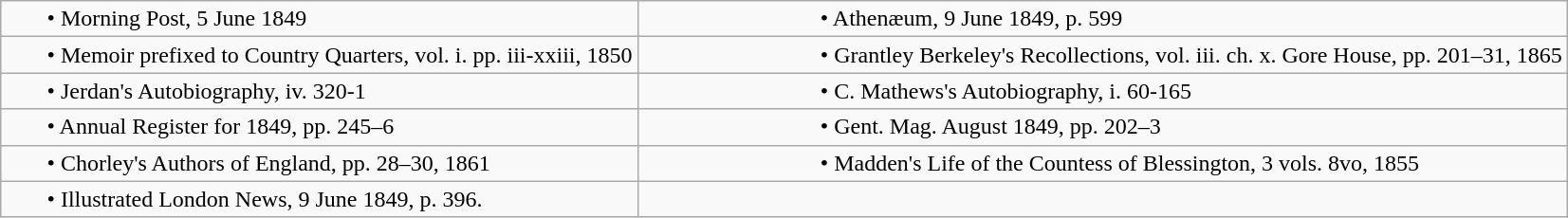<table class="wikitable"| border: none|style="margin-left: auto; margin-right: auto; border: none;">
<tr>
<td style="padding-left: 2em;">• Morning Post, 5 June 1849</td>
<td style="padding-left: 8em;">• Athenæum, 9 June 1849, p. 599</td>
</tr>
<tr>
<td style="padding-left: 2em;">• Memoir prefixed to Country Quarters, vol. i. pp. iii-xxiii, 1850</td>
<td style="padding-left: 8em;">• Grantley Berkeley's Recollections, vol. iii. ch. x. Gore House, pp. 201–31, 1865</td>
</tr>
<tr>
<td style="padding-left: 2em;">• Jerdan's Autobiography, iv. 320-1</td>
<td style="padding-left: 8em;">• C. Mathews's Autobiography, i. 60-165</td>
</tr>
<tr>
<td style="padding-left: 2em;">• Annual Register for 1849, pp. 245–6</td>
<td style="padding-left: 8em;">• Gent. Mag. August 1849, pp. 202–3</td>
</tr>
<tr>
<td style="padding-left: 2em;">• Chorley's Authors of England, pp. 28–30, 1861</td>
<td style="padding-left: 8em;">• Madden's Life of the Countess of Blessington, 3 vols. 8vo, 1855</td>
</tr>
<tr>
<td style="padding-left: 2em;">• Illustrated London News, 9 June 1849, p. 396.</td>
<td></td>
</tr>
</table>
